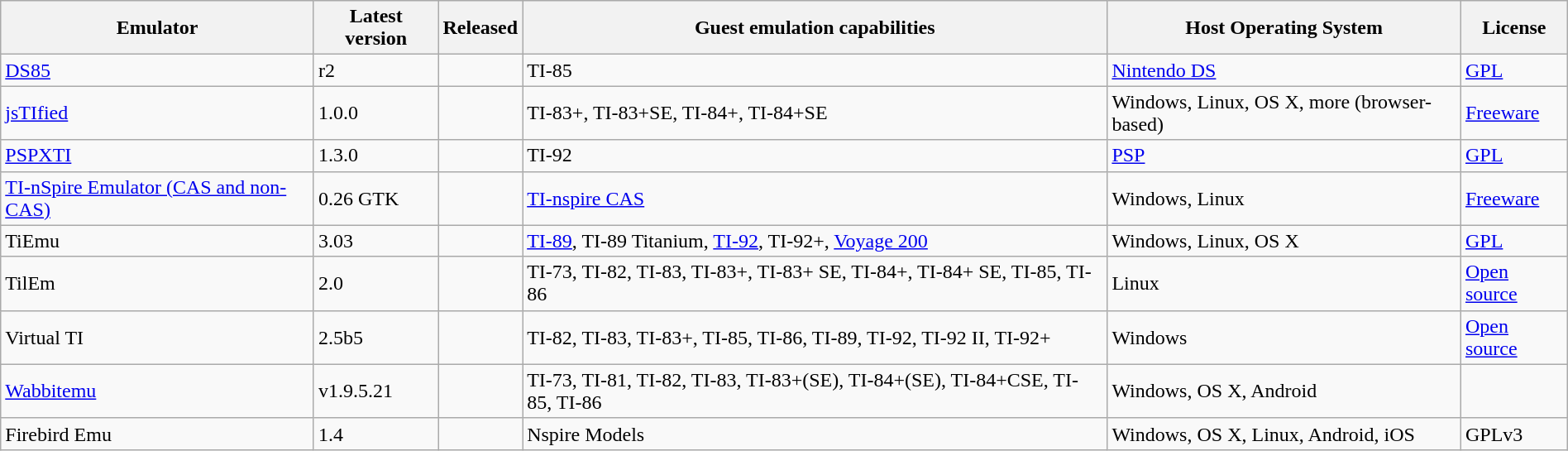<table class="wikitable sortable" style="width:100%">
<tr>
<th>Emulator</th>
<th>Latest version</th>
<th>Released</th>
<th>Guest emulation capabilities</th>
<th>Host Operating System</th>
<th>License</th>
</tr>
<tr>
<td><a href='#'>DS85</a></td>
<td>r2</td>
<td></td>
<td>TI-85</td>
<td><a href='#'>Nintendo DS</a></td>
<td><a href='#'>GPL</a></td>
</tr>
<tr>
<td><a href='#'>jsTIfied</a></td>
<td>1.0.0</td>
<td></td>
<td>TI-83+, TI-83+SE, TI-84+, TI-84+SE</td>
<td>Windows, Linux, OS X, more (browser-based)</td>
<td><a href='#'>Freeware</a></td>
</tr>
<tr>
<td><a href='#'>PSPXTI</a></td>
<td>1.3.0</td>
<td></td>
<td>TI-92</td>
<td><a href='#'>PSP</a></td>
<td><a href='#'>GPL</a></td>
</tr>
<tr>
<td><a href='#'>TI-nSpire Emulator (CAS and non-CAS)</a></td>
<td>0.26 GTK</td>
<td></td>
<td><a href='#'>TI-nspire CAS</a></td>
<td>Windows, Linux</td>
<td><a href='#'>Freeware</a></td>
</tr>
<tr>
<td>TiEmu</td>
<td>3.03</td>
<td></td>
<td><a href='#'>TI-89</a>, TI-89 Titanium, <a href='#'>TI-92</a>, TI-92+, <a href='#'>Voyage 200</a></td>
<td>Windows, Linux, OS X</td>
<td><a href='#'>GPL</a></td>
</tr>
<tr>
<td>TilEm</td>
<td>2.0</td>
<td></td>
<td>TI-73, TI-82, TI-83, TI-83+, TI-83+ SE, TI-84+, TI-84+ SE, TI-85, TI-86</td>
<td>Linux</td>
<td><a href='#'>Open source</a></td>
</tr>
<tr>
<td>Virtual TI</td>
<td>2.5b5</td>
<td></td>
<td>TI-82, TI-83, TI-83+, TI-85, TI-86, TI-89, TI-92, TI-92 II, TI-92+</td>
<td>Windows</td>
<td><a href='#'>Open source</a></td>
</tr>
<tr>
<td><a href='#'>Wabbitemu</a></td>
<td>v1.9.5.21</td>
<td></td>
<td>TI-73, TI-81, TI-82, TI-83, TI-83+(SE), TI-84+(SE), TI-84+CSE, TI-85, TI-86</td>
<td>Windows, OS X, Android</td>
<td></td>
</tr>
<tr>
<td>Firebird Emu</td>
<td>1.4</td>
<td></td>
<td>Nspire Models</td>
<td>Windows, OS X, Linux, Android, iOS</td>
<td>GPLv3</td>
</tr>
</table>
